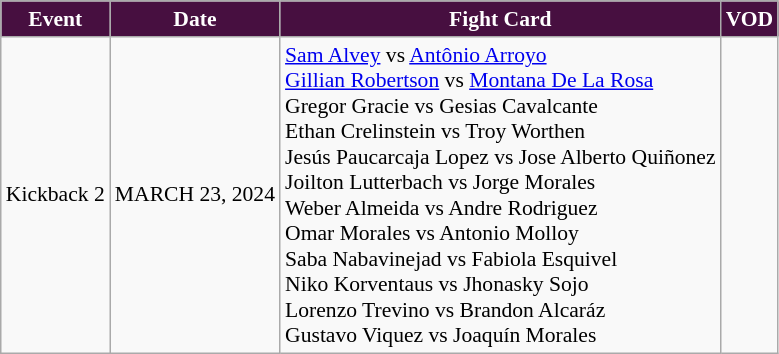<table class="sortable wikitable succession-box" style="font-size:90%;">
<tr>
<th scope="col" style="background:#470f40; color:white;">Event</th>
<th scope="col" style="background:#470f40; color:white;">Date</th>
<th scope="col" style="background:#470f40; color:white;">Fight Card</th>
<th scope="col" style="background:#470f40; color:white;">VOD</th>
</tr>
<tr>
<td>Kickback 2</td>
<td>MARCH 23, 2024</td>
<td><a href='#'>Sam Alvey</a> vs <a href='#'>Antônio Arroyo</a><br><a href='#'>Gillian Robertson</a> vs <a href='#'>Montana De La Rosa</a><br>Gregor Gracie vs Gesias Cavalcante<br>Ethan Crelinstein vs Troy Worthen<br>Jesús Paucarcaja Lopez vs Jose Alberto Quiñonez<br>Joilton Lutterbach vs Jorge Morales<br>Weber Almeida vs Andre Rodriguez<br>Omar Morales vs Antonio Molloy<br>Saba Nabavinejad vs Fabiola Esquivel<br>Niko Korventaus vs Jhonasky Sojo<br>Lorenzo Trevino vs Brandon Alcaráz<br>Gustavo Viquez vs Joaquín Morales</td>
<td></td>
</tr>
</table>
